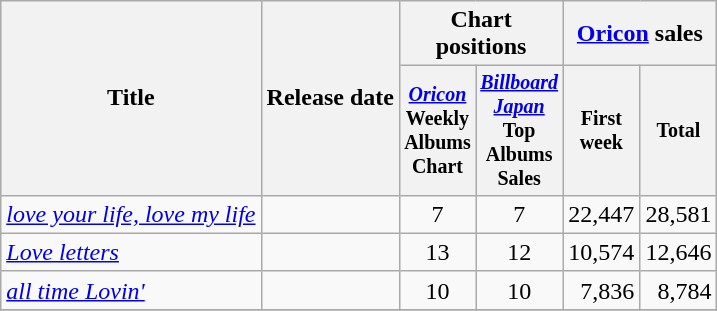<table class="wikitable sortable">
<tr>
<th rowspan="2">Title</th>
<th rowspan="2">Release date</th>
<th colspan="2">Chart positions</th>
<th colspan="2"><a href='#'>Oricon</a> sales</th>
</tr>
<tr style="font-size:smaller;">
<th width="35"><em><a href='#'>Oricon</a></em><br>Weekly<br>Albums<br>Chart</th>
<th width="35"><em><a href='#'>Billboard Japan</a></em> Top Albums Sales<br></th>
<th width="35">First<br>week</th>
<th width="35">Total</th>
</tr>
<tr>
<td style="text-align:left;"><em><a href='#'>love your life, love my life</a></em></td>
<td style="text-align:right;"></td>
<td style="text-align:center;">7</td>
<td style="text-align:center;">7</td>
<td style="text-align:right;">22,447</td>
<td style="text-align:right;">28,581</td>
</tr>
<tr>
<td style="text-align:left;"><em><a href='#'>Love letters</a></em></td>
<td style="text-align:right;"></td>
<td style="text-align:center;">13</td>
<td style="text-align:center;">12</td>
<td style="text-align:right;">10,574</td>
<td style="text-align:right;">12,646</td>
</tr>
<tr>
<td style="text-align:left;"><em><a href='#'>all time Lovin'</a></em></td>
<td style="text-align:right;"></td>
<td style="text-align:center;">10</td>
<td style="text-align:center;">10</td>
<td style="text-align:right;">7,836</td>
<td style="text-align:right;">8,784</td>
</tr>
<tr>
</tr>
</table>
